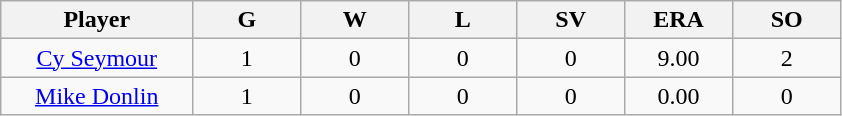<table class="wikitable sortable">
<tr>
<th bgcolor="#DDDDFF" width="16%">Player</th>
<th bgcolor="#DDDDFF" width="9%">G</th>
<th bgcolor="#DDDDFF" width="9%">W</th>
<th bgcolor="#DDDDFF" width="9%">L</th>
<th bgcolor="#DDDDFF" width="9%">SV</th>
<th bgcolor="#DDDDFF" width="9%">ERA</th>
<th bgcolor="#DDDDFF" width="9%">SO</th>
</tr>
<tr align="center">
<td><a href='#'>Cy Seymour</a></td>
<td>1</td>
<td>0</td>
<td>0</td>
<td>0</td>
<td>9.00</td>
<td>2</td>
</tr>
<tr align=center>
<td><a href='#'>Mike Donlin</a></td>
<td>1</td>
<td>0</td>
<td>0</td>
<td>0</td>
<td>0.00</td>
<td>0</td>
</tr>
</table>
